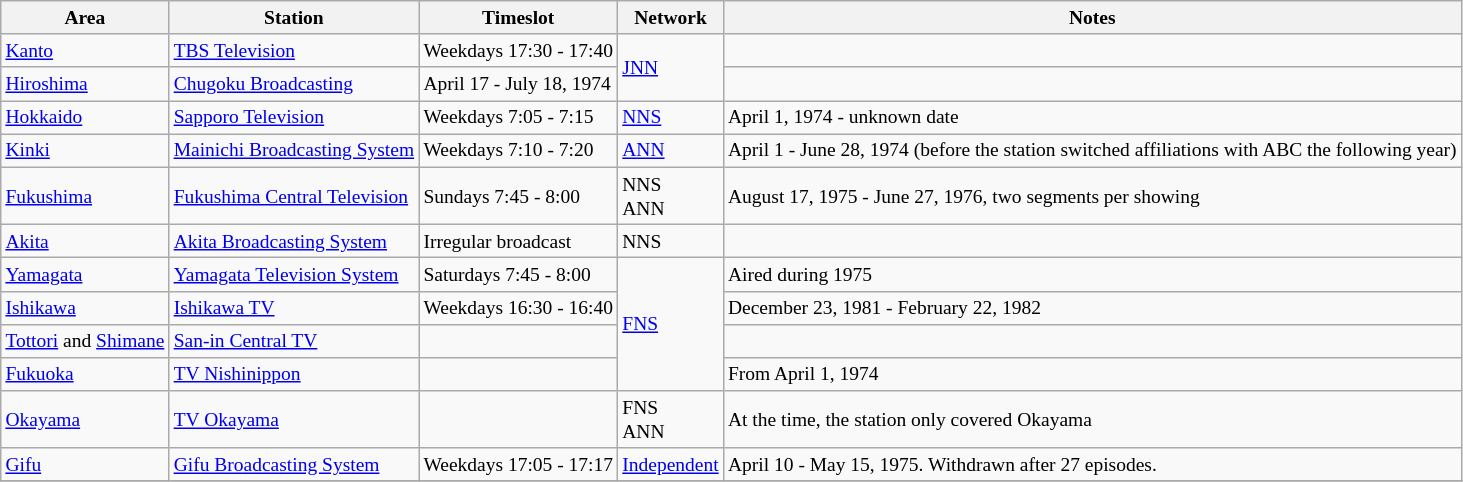<table class="wikitable" style="font-size:small">
<tr>
<th>Area</th>
<th>Station</th>
<th>Timeslot</th>
<th>Network</th>
<th>Notes</th>
</tr>
<tr>
<td><a href='#'>Kanto</a></td>
<td><a href='#'>TBS Television</a></td>
<td>Weekdays 17:30 - 17:40</td>
<td rowspan="2"><a href='#'>JNN</a></td>
<td></td>
</tr>
<tr>
<td><a href='#'>Hiroshima</a></td>
<td><a href='#'>Chugoku Broadcasting</a></td>
<td Weekdays 17:30 - 17:45>April 17 - July 18, 1974</td>
</tr>
<tr>
<td><a href='#'>Hokkaido</a></td>
<td><a href='#'>Sapporo Television</a></td>
<td>Weekdays 7:05 - 7:15</td>
<td><a href='#'>NNS</a></td>
<td>April 1, 1974 - unknown date</td>
</tr>
<tr>
<td><a href='#'>Kinki</a></td>
<td><a href='#'>Mainichi Broadcasting System</a></td>
<td>Weekdays 7:10 - 7:20</td>
<td><a href='#'>ANN</a></td>
<td>April 1 - June 28, 1974 (before the station switched affiliations with ABC the following year)</td>
</tr>
<tr>
<td><a href='#'>Fukushima</a></td>
<td><a href='#'>Fukushima Central Television</a></td>
<td>Sundays 7:45 - 8:00</td>
<td>NNS<br>ANN</td>
<td>August 17, 1975 - June 27, 1976, two segments per showing</td>
</tr>
<tr>
<td><a href='#'>Akita</a></td>
<td><a href='#'>Akita Broadcasting System</a></td>
<td>Irregular broadcast</td>
<td>NNS</td>
<td></td>
</tr>
<tr>
<td><a href='#'>Yamagata</a></td>
<td><a href='#'>Yamagata Television System</a></td>
<td>Saturdays 7:45 - 8:00</td>
<td rowspan="4"><a href='#'>FNS</a></td>
<td>Aired during 1975</td>
</tr>
<tr>
<td><a href='#'>Ishikawa</a></td>
<td><a href='#'>Ishikawa TV</a></td>
<td>Weekdays 16:30 - 16:40</td>
<td>December 23, 1981 - February 22, 1982</td>
</tr>
<tr>
<td><a href='#'>Tottori</a> and <a href='#'>Shimane</a></td>
<td><a href='#'>San-in Central TV</a></td>
<td></td>
<td></td>
</tr>
<tr>
<td><a href='#'>Fukuoka</a></td>
<td><a href='#'>TV Nishinippon</a></td>
<td></td>
<td>From April 1, 1974</td>
</tr>
<tr>
<td><a href='#'>Okayama</a></td>
<td><a href='#'>TV Okayama</a></td>
<td></td>
<td>FNS<br>ANN</td>
<td>At the time, the station only covered Okayama</td>
</tr>
<tr>
<td><a href='#'>Gifu</a></td>
<td><a href='#'>Gifu Broadcasting System</a></td>
<td>Weekdays 17:05 - 17:17</td>
<td><a href='#'>Independent</a></td>
<td>April 10 - May 15, 1975. Withdrawn after 27 episodes.</td>
</tr>
<tr>
</tr>
</table>
